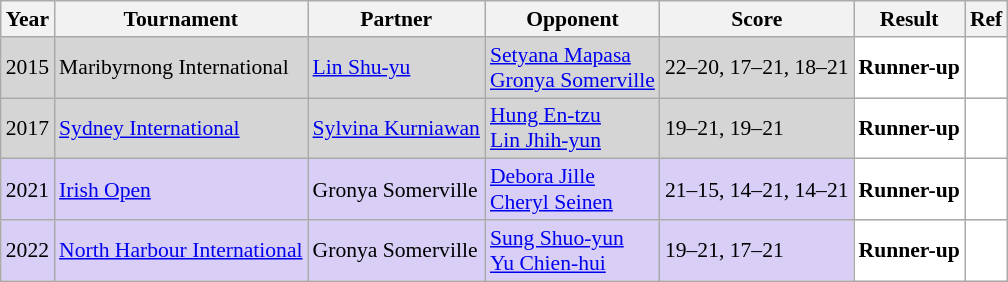<table class="sortable wikitable" style="font-size: 90%;">
<tr>
<th>Year</th>
<th>Tournament</th>
<th>Partner</th>
<th>Opponent</th>
<th>Score</th>
<th>Result</th>
<th>Ref</th>
</tr>
<tr style="background:#D5D5D5">
<td align="center">2015</td>
<td align="left">Maribyrnong International</td>
<td align="left"> <a href='#'>Lin Shu-yu</a></td>
<td align="left"> <a href='#'>Setyana Mapasa</a> <br>  <a href='#'>Gronya Somerville</a></td>
<td align="left">22–20, 17–21, 18–21</td>
<td style="text-align:left; background:white"> <strong>Runner-up</strong></td>
<td style="text-align:center; background:white"></td>
</tr>
<tr style="background:#D5D5D5">
<td align="center">2017</td>
<td align="left"><a href='#'>Sydney International</a></td>
<td align="left"> <a href='#'>Sylvina Kurniawan</a></td>
<td align="left"> <a href='#'>Hung En-tzu</a> <br>  <a href='#'>Lin Jhih-yun</a></td>
<td align="left">19–21, 19–21</td>
<td style="text-align:left; background:white"> <strong>Runner-up</strong></td>
<td style="text-align:center; background:white"></td>
</tr>
<tr style="background:#D8CEF6">
<td align="center">2021</td>
<td align="left"><a href='#'>Irish Open</a></td>
<td align="left"> Gronya Somerville</td>
<td align="left"> <a href='#'>Debora Jille</a><br> <a href='#'>Cheryl Seinen</a></td>
<td align="left">21–15, 14–21, 14–21</td>
<td style="text-align:left; background:white"> <strong>Runner-up</strong></td>
<td style="text-align:center; background:white"></td>
</tr>
<tr style="background:#D8CEF6">
<td align="center">2022</td>
<td align="left"><a href='#'>North Harbour International</a></td>
<td align="left"> Gronya Somerville</td>
<td align="left"> <a href='#'>Sung Shuo-yun</a><br> <a href='#'>Yu Chien-hui</a></td>
<td align="left">19–21, 17–21</td>
<td style="text-align:left; background:white"> <strong>Runner-up</strong></td>
<td style="text-align:center; background:white"></td>
</tr>
</table>
